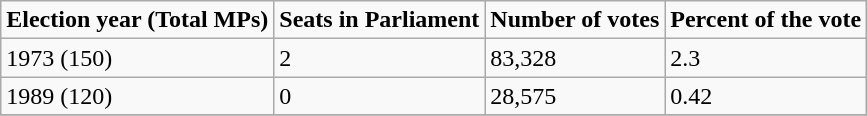<table class="wikitable" align="center">
<tr>
<td><strong>Election year (Total MPs)</strong></td>
<td><strong>Seats in Parliament</strong></td>
<td><strong>Number of votes</strong></td>
<td><strong>Percent of the vote</strong></td>
</tr>
<tr --->
<td>1973 (150)</td>
<td>2</td>
<td>83,328</td>
<td>2.3</td>
</tr>
<tr --->
<td>1989 (120)</td>
<td>0</td>
<td>28,575</td>
<td>0.42</td>
</tr>
<tr --->
</tr>
</table>
